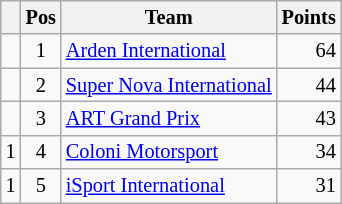<table class="wikitable" style="font-size: 85%;">
<tr>
<th></th>
<th>Pos</th>
<th>Team</th>
<th>Points</th>
</tr>
<tr>
<td align="left"></td>
<td align="center">1</td>
<td> <a href='#'>Arden International</a></td>
<td align="right">64</td>
</tr>
<tr>
<td align="left"></td>
<td align="center">2</td>
<td> <a href='#'>Super Nova International</a></td>
<td align="right">44</td>
</tr>
<tr>
<td align="left"></td>
<td align="center">3</td>
<td> <a href='#'>ART Grand Prix</a></td>
<td align="right">43</td>
</tr>
<tr>
<td align="left"> 1</td>
<td align="center">4</td>
<td> <a href='#'>Coloni Motorsport</a></td>
<td align="right">34</td>
</tr>
<tr>
<td align="left"> 1</td>
<td align="center">5</td>
<td> <a href='#'>iSport International</a></td>
<td align="right">31</td>
</tr>
</table>
